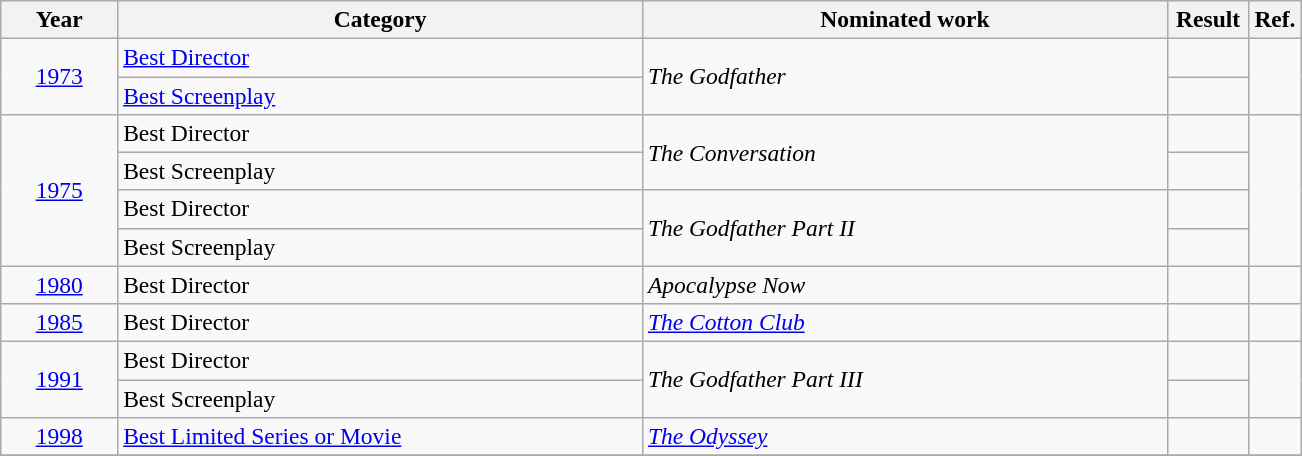<table class="wikitable sortable plainrowheaders" Style=font-size:98%>
<tr>
<th scope="col" style="width:9%;">Year</th>
<th scope="col" style="width:20em;">Category</th>
<th scope="col" style="width:20em;">Nominated work</th>
<th scope="col" style="width:2em;">Result</th>
<th scope="col" style="width:4%;" class="unsortable">Ref.</th>
</tr>
<tr>
<td style="text-align:center;", rowspan=2><a href='#'>1973</a></td>
<td><a href='#'>Best Director</a></td>
<td rowspan=2><em>The Godfather</em></td>
<td></td>
<td style="text-align:center;", rowspan=2></td>
</tr>
<tr>
<td><a href='#'>Best Screenplay</a></td>
<td></td>
</tr>
<tr>
<td style="text-align:center;", rowspan="4"><a href='#'>1975</a></td>
<td>Best Director</td>
<td rowspan=2><em>The Conversation</em></td>
<td></td>
<td style="text-align:center;", rowspan=4></td>
</tr>
<tr>
<td>Best Screenplay</td>
<td></td>
</tr>
<tr>
<td>Best Director</td>
<td rowspan=2><em>The Godfather Part II</em></td>
<td></td>
</tr>
<tr>
<td>Best Screenplay</td>
<td></td>
</tr>
<tr>
<td style="text-align:center;", rowspan=1><a href='#'>1980</a></td>
<td>Best Director</td>
<td rowspan=1><em>Apocalypse Now</em></td>
<td></td>
<td style="text-align:center;", rowspan=1></td>
</tr>
<tr>
<td style="text-align:center;"><a href='#'>1985</a></td>
<td>Best Director</td>
<td><em><a href='#'>The Cotton Club</a></em></td>
<td></td>
<td style="text-align:center;"></td>
</tr>
<tr>
<td style="text-align:center;", rowspan=2><a href='#'>1991</a></td>
<td>Best Director</td>
<td rowspan=2><em>The Godfather Part III</em></td>
<td></td>
<td style="text-align:center;", rowspan=2></td>
</tr>
<tr>
<td>Best Screenplay</td>
<td></td>
</tr>
<tr>
<td style="text-align:center;", rowspan=1><a href='#'>1998</a></td>
<td><a href='#'>Best Limited Series or Movie</a></td>
<td><em><a href='#'>The Odyssey</a></em></td>
<td></td>
<td style="text-align:center;", rowspan=1></td>
</tr>
<tr>
</tr>
</table>
